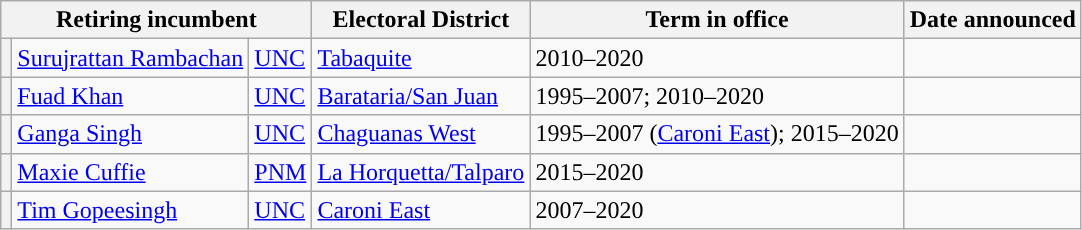<table class="wikitable sortable">
<tr>
<th colspan="3">Retiring incumbent</th>
<th scope="col">Electoral District</th>
<th>Term in office</th>
<th>Date announced</th>
</tr>
<tr>
<th style="color:inherit;background:"></th>
<td><a href='#'>Surujrattan Rambachan</a></td>
<td style="text-align:left;" scope="row"><a href='#'>UNC</a></td>
<td><a href='#'>Tabaquite</a></td>
<td>2010–2020</td>
<td></td>
</tr>
<tr>
<th style="color:inherit;background:"></th>
<td><a href='#'>Fuad Khan</a></td>
<td><a href='#'>UNC</a></td>
<td><a href='#'>Barataria/San Juan</a></td>
<td>1995–2007; 2010–2020</td>
<td></td>
</tr>
<tr>
<th style="color:inherit;background:"></th>
<td><a href='#'>Ganga Singh</a></td>
<td style="text-align:left;" scope="row"><a href='#'>UNC</a></td>
<td><a href='#'>Chaguanas West</a></td>
<td>1995–2007 (<a href='#'>Caroni East</a>); 2015–2020</td>
<td></td>
</tr>
<tr>
<th style="color:inherit;background:"></th>
<td><a href='#'>Maxie Cuffie</a></td>
<td style="text-align:left;" scope="row"><a href='#'>PNM</a></td>
<td><a href='#'>La Horquetta/Talparo</a></td>
<td>2015–2020</td>
<td></td>
</tr>
<tr>
<th style="color:inherit;background:"></th>
<td><a href='#'>Tim Gopeesingh</a></td>
<td style="text-align:left;" scope="row"><a href='#'>UNC</a></td>
<td><a href='#'>Caroni East</a></td>
<td>2007–2020</td>
<td></td>
</tr>
</table>
